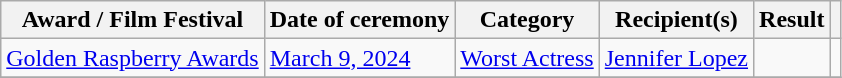<table class="wikitable sortable plainrowheaders">
<tr>
<th scope="col">Award / Film Festival</th>
<th scope="col">Date of ceremony</th>
<th scope="col">Category</th>
<th scope="col">Recipient(s)</th>
<th scope="col">Result</th>
<th class="unsortable" scope="col"></th>
</tr>
<tr>
<td><a href='#'>Golden Raspberry Awards</a></td>
<td><a href='#'>March 9, 2024</a></td>
<td><a href='#'>Worst Actress</a></td>
<td><a href='#'>Jennifer Lopez</a></td>
<td></td>
<td></td>
</tr>
<tr>
</tr>
</table>
